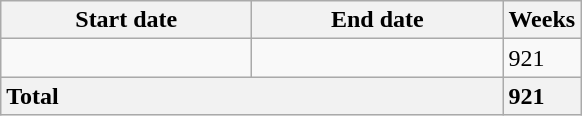<table class="sortable wikitable">
<tr>
<th width=160>Start date</th>
<th width=160>End date</th>
<th>Weeks</th>
</tr>
<tr>
<td></td>
<td></td>
<td>921</td>
</tr>
<tr>
<th colspan=2 style="text-align:left;">Total</th>
<th style="text-align:left;">921</th>
</tr>
</table>
